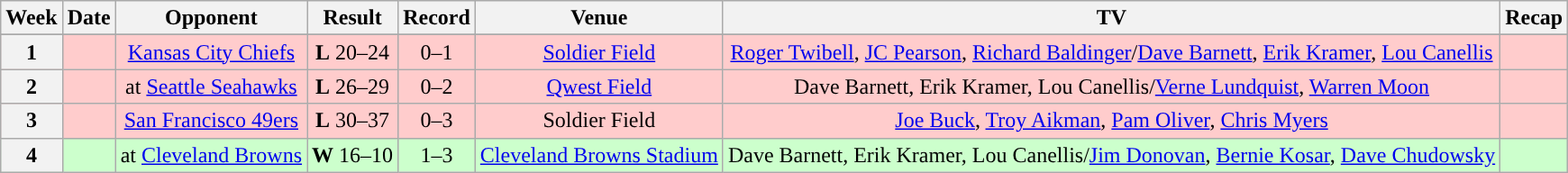<table class="wikitable" style="text-align:center">
<tr>
<th>Week</th>
<th>Date</th>
<th>Opponent</th>
<th>Result</th>
<th>Record</th>
<th>Venue</th>
<th>TV</th>
<th>Recap</th>
</tr>
<tr>
</tr>
<tr style="background:#fcc">
<th>1</th>
<td></td>
<td><a href='#'>Kansas City Chiefs</a></td>
<td><strong>L</strong> 20–24</td>
<td>0–1</td>
<td><a href='#'>Soldier Field</a></td>
<td><a href='#'>Roger Twibell</a>, <a href='#'>JC Pearson</a>, <a href='#'>Richard Baldinger</a>/<a href='#'>Dave Barnett</a>, <a href='#'>Erik Kramer</a>, <a href='#'>Lou Canellis</a></td>
<td></td>
</tr>
<tr style="background:#fcc">
<th>2</th>
<td></td>
<td>at <a href='#'>Seattle Seahawks</a></td>
<td><strong>L</strong> 26–29</td>
<td>0–2</td>
<td><a href='#'>Qwest Field</a></td>
<td>Dave Barnett, Erik Kramer, Lou Canellis/<a href='#'>Verne Lundquist</a>, <a href='#'>Warren Moon</a></td>
<td></td>
</tr>
<tr style="background:#fcc">
<th>3</th>
<td></td>
<td><a href='#'>San Francisco 49ers</a></td>
<td><strong>L</strong> 30–37</td>
<td>0–3</td>
<td>Soldier Field</td>
<td><a href='#'>Joe Buck</a>, <a href='#'>Troy Aikman</a>, <a href='#'>Pam Oliver</a>, <a href='#'>Chris Myers</a></td>
<td></td>
</tr>
<tr style="background:#cfc">
<th>4</th>
<td></td>
<td>at <a href='#'>Cleveland Browns</a></td>
<td><strong>W</strong> 16–10</td>
<td>1–3</td>
<td><a href='#'>Cleveland Browns Stadium</a></td>
<td>Dave Barnett, Erik Kramer, Lou Canellis/<a href='#'>Jim Donovan</a>, <a href='#'>Bernie Kosar</a>, <a href='#'>Dave Chudowsky</a></td>
<td></td>
</tr>
</table>
